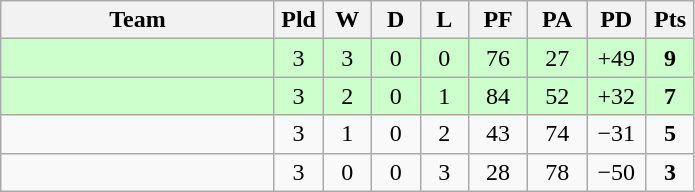<table class="wikitable" style="text-align:center;">
<tr>
<th width=175>Team</th>
<th width=25 abbr="Played">Pld</th>
<th width=25 abbr="Won">W</th>
<th width=25 abbr="Drawn">D</th>
<th width=25 abbr="Lost">L</th>
<th width=32 abbr="Points for">PF</th>
<th width=32 abbr="Points against">PA</th>
<th width=32 abbr="Points difference">PD</th>
<th width=25 abbr="Points">Pts</th>
</tr>
<tr bgcolor=ccffcc>
<td align=left></td>
<td>3</td>
<td>3</td>
<td>0</td>
<td>0</td>
<td>76</td>
<td>27</td>
<td>+49</td>
<td><strong>9</strong></td>
</tr>
<tr bgcolor=ccffcc>
<td align=left></td>
<td>3</td>
<td>2</td>
<td>0</td>
<td>1</td>
<td>84</td>
<td>52</td>
<td>+32</td>
<td><strong>7</strong></td>
</tr>
<tr>
<td align=left></td>
<td>3</td>
<td>1</td>
<td>0</td>
<td>2</td>
<td>43</td>
<td>74</td>
<td>−31</td>
<td><strong>5</strong></td>
</tr>
<tr>
<td align=left></td>
<td>3</td>
<td>0</td>
<td>0</td>
<td>3</td>
<td>28</td>
<td>78</td>
<td>−50</td>
<td><strong>3</strong></td>
</tr>
</table>
